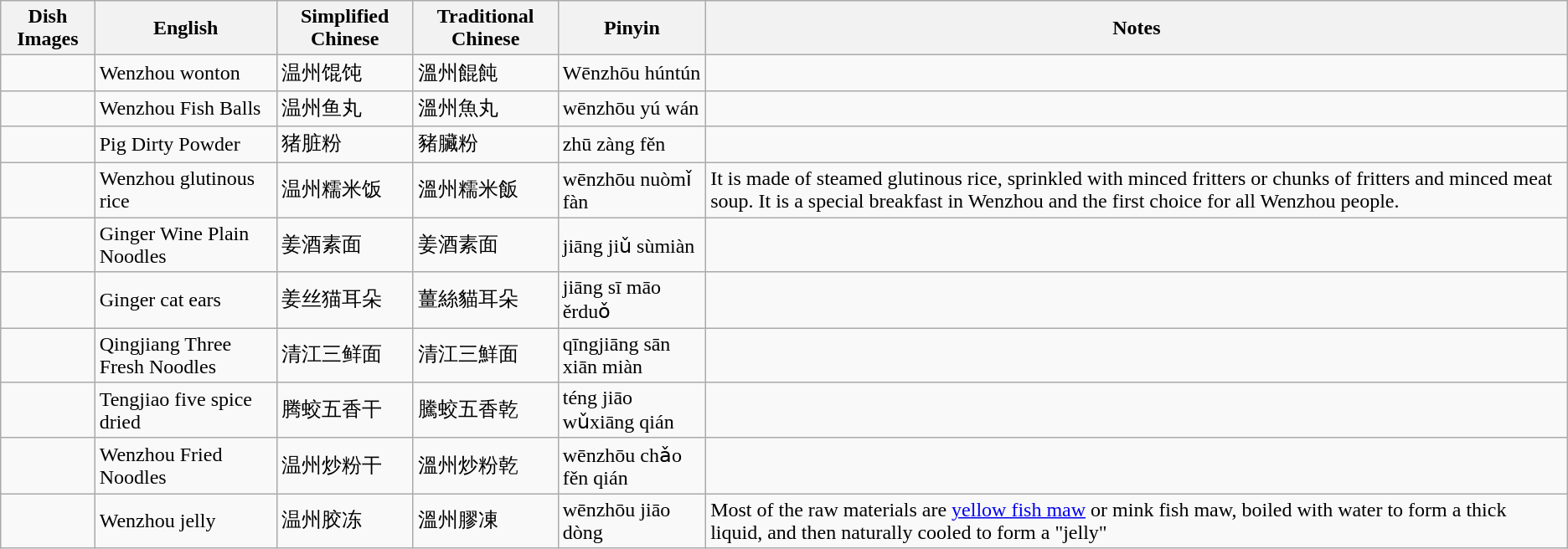<table class="wikitable">
<tr>
<th>Dish Images</th>
<th>English</th>
<th>Simplified Chinese</th>
<th>Traditional Chinese</th>
<th>Pinyin</th>
<th>Notes</th>
</tr>
<tr>
<td></td>
<td>Wenzhou wonton</td>
<td>温州馄饨</td>
<td>溫州餛飩</td>
<td>Wēnzhōu húntún</td>
<td></td>
</tr>
<tr>
<td></td>
<td>Wenzhou Fish Balls</td>
<td>温州鱼丸</td>
<td>溫州魚丸</td>
<td>wēnzhōu yú wán</td>
<td></td>
</tr>
<tr>
<td></td>
<td>Pig Dirty Powder</td>
<td>猪脏粉</td>
<td>豬臟粉</td>
<td>zhū zàng fěn</td>
<td></td>
</tr>
<tr>
<td></td>
<td>Wenzhou glutinous rice</td>
<td>温州糯米饭</td>
<td>溫州糯米飯</td>
<td>wēnzhōu nuòmǐ fàn</td>
<td>It is made of steamed glutinous rice, sprinkled with minced fritters or chunks of fritters and minced meat soup. It is a special breakfast in Wenzhou and the first choice for all Wenzhou people.</td>
</tr>
<tr>
<td></td>
<td>Ginger Wine Plain Noodles</td>
<td>姜酒素面</td>
<td>姜酒素面</td>
<td>jiāng jiǔ sùmiàn</td>
<td></td>
</tr>
<tr>
<td></td>
<td>Ginger cat ears</td>
<td>姜丝猫耳朵</td>
<td>薑絲貓耳朵</td>
<td>jiāng sī māo ěrduǒ</td>
<td></td>
</tr>
<tr>
<td></td>
<td>Qingjiang Three Fresh Noodles</td>
<td>清江三鲜面</td>
<td>清江三鮮面</td>
<td>qīngjiāng sān xiān miàn</td>
<td></td>
</tr>
<tr>
<td></td>
<td>Tengjiao five spice dried</td>
<td>腾蛟五香干</td>
<td>騰蛟五香乾</td>
<td>téng jiāo wǔxiāng qián</td>
<td></td>
</tr>
<tr>
<td></td>
<td>Wenzhou Fried Noodles</td>
<td>温州炒粉干</td>
<td>溫州炒粉乾</td>
<td>wēnzhōu chǎo fěn qián</td>
<td></td>
</tr>
<tr>
<td></td>
<td>Wenzhou jelly</td>
<td>温州胶冻</td>
<td>溫州膠凍</td>
<td>wēnzhōu jiāo dòng</td>
<td>Most of the raw materials are <a href='#'>yellow fish maw</a> or mink fish maw, boiled with water to form a thick liquid, and then naturally cooled to form a "jelly"</td>
</tr>
</table>
